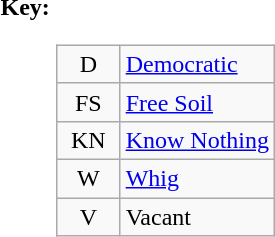<table>
<tr valign=top>
<th>Key:</th>
<td><br><table class=wikitable>
<tr>
<td align=center width=35px >D</td>
<td><a href='#'>Democratic</a></td>
</tr>
<tr>
<td align=center width=35px >FS</td>
<td><a href='#'>Free Soil</a></td>
</tr>
<tr>
<td align=center width=35px >KN</td>
<td><a href='#'>Know Nothing</a></td>
</tr>
<tr>
<td align=center width=35px >W</td>
<td><a href='#'>Whig</a></td>
</tr>
<tr>
<td align=center width=35px >V</td>
<td>Vacant</td>
</tr>
</table>
</td>
</tr>
</table>
